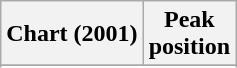<table class="wikitable sortable">
<tr>
<th>Chart (2001)</th>
<th>Peak<br>position</th>
</tr>
<tr>
</tr>
<tr>
</tr>
</table>
